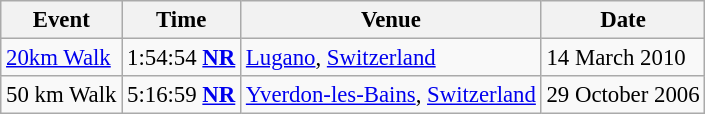<table class="wikitable" style="border-collapse: collapse; font-size: 95%;">
<tr>
<th>Event</th>
<th>Time</th>
<th>Venue</th>
<th>Date</th>
</tr>
<tr>
<td><a href='#'>20km Walk</a></td>
<td>1:54:54 <strong><a href='#'>NR</a></strong></td>
<td><a href='#'>Lugano</a>, <a href='#'>Switzerland</a></td>
<td>14 March 2010</td>
</tr>
<tr>
<td>50 km Walk</td>
<td>5:16:59 <strong><a href='#'>NR</a></strong></td>
<td><a href='#'>Yverdon-les-Bains</a>, <a href='#'>Switzerland</a></td>
<td>29 October 2006</td>
</tr>
</table>
